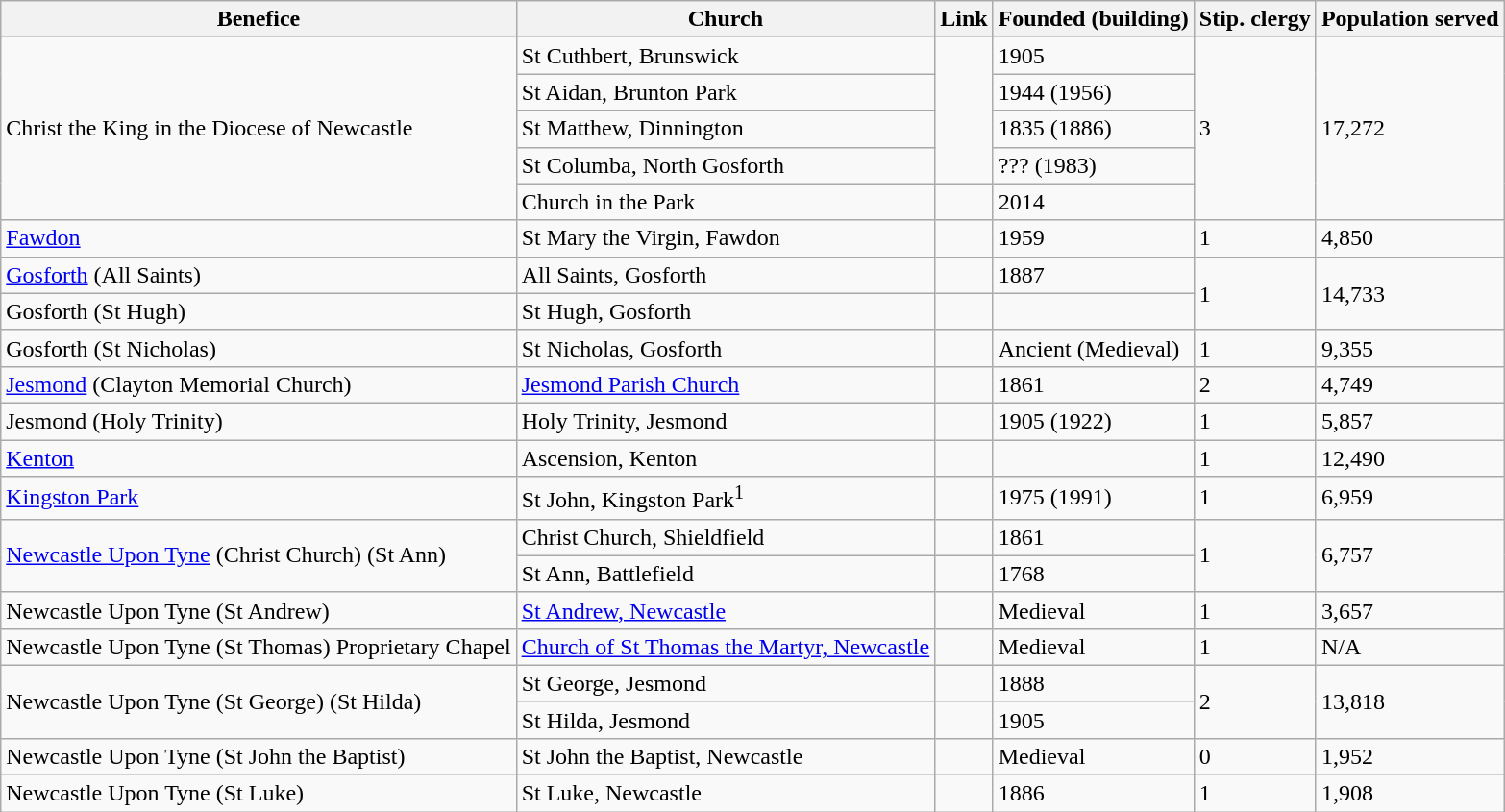<table class="wikitable">
<tr>
<th>Benefice</th>
<th>Church</th>
<th>Link</th>
<th>Founded (building)</th>
<th>Stip. clergy</th>
<th>Population served</th>
</tr>
<tr>
<td rowspan="5">Christ the King in the Diocese of Newcastle</td>
<td>St Cuthbert, Brunswick</td>
<td rowspan="4"></td>
<td>1905</td>
<td rowspan="5">3</td>
<td rowspan="5">17,272</td>
</tr>
<tr>
<td>St Aidan, Brunton Park</td>
<td>1944 (1956)</td>
</tr>
<tr>
<td>St Matthew, Dinnington</td>
<td>1835 (1886)</td>
</tr>
<tr>
<td>St Columba, North Gosforth</td>
<td>??? (1983)</td>
</tr>
<tr>
<td>Church in the Park</td>
<td></td>
<td>2014</td>
</tr>
<tr>
<td><a href='#'>Fawdon</a></td>
<td>St Mary the Virgin, Fawdon</td>
<td></td>
<td>1959</td>
<td>1</td>
<td>4,850</td>
</tr>
<tr>
<td><a href='#'>Gosforth</a> (All Saints)</td>
<td>All Saints, Gosforth</td>
<td></td>
<td>1887</td>
<td rowspan="2">1</td>
<td rowspan="2">14,733</td>
</tr>
<tr>
<td>Gosforth (St Hugh)</td>
<td>St Hugh, Gosforth</td>
<td></td>
<td></td>
</tr>
<tr>
<td>Gosforth (St Nicholas)</td>
<td>St Nicholas, Gosforth</td>
<td></td>
<td>Ancient (Medieval)</td>
<td>1</td>
<td>9,355</td>
</tr>
<tr>
<td><a href='#'>Jesmond</a> (Clayton Memorial Church)</td>
<td><a href='#'>Jesmond Parish Church</a></td>
<td></td>
<td>1861</td>
<td>2</td>
<td>4,749</td>
</tr>
<tr>
<td>Jesmond (Holy Trinity)</td>
<td>Holy Trinity, Jesmond</td>
<td></td>
<td>1905 (1922)</td>
<td>1</td>
<td>5,857</td>
</tr>
<tr>
<td><a href='#'>Kenton</a></td>
<td>Ascension, Kenton</td>
<td></td>
<td></td>
<td>1</td>
<td>12,490</td>
</tr>
<tr>
<td><a href='#'>Kingston Park</a></td>
<td>St John, Kingston Park<sup>1</sup></td>
<td></td>
<td>1975 (1991)</td>
<td>1</td>
<td>6,959</td>
</tr>
<tr>
<td rowspan="2"><a href='#'>Newcastle Upon Tyne</a> (Christ Church) (St Ann)</td>
<td>Christ Church, Shieldfield</td>
<td></td>
<td>1861</td>
<td rowspan="2">1</td>
<td rowspan="2">6,757</td>
</tr>
<tr>
<td>St Ann, Battlefield</td>
<td></td>
<td>1768</td>
</tr>
<tr>
<td>Newcastle Upon Tyne (St Andrew)</td>
<td><a href='#'>St Andrew, Newcastle</a></td>
<td></td>
<td>Medieval</td>
<td>1</td>
<td>3,657</td>
</tr>
<tr>
<td>Newcastle Upon Tyne (St Thomas) Proprietary Chapel</td>
<td><a href='#'>Church of St Thomas the Martyr, Newcastle</a></td>
<td></td>
<td>Medieval</td>
<td>1</td>
<td>N/A</td>
</tr>
<tr>
<td rowspan="2">Newcastle Upon Tyne (St George) (St Hilda)</td>
<td>St George, Jesmond</td>
<td></td>
<td>1888</td>
<td rowspan="2">2</td>
<td rowspan="2">13,818</td>
</tr>
<tr>
<td>St Hilda, Jesmond</td>
<td></td>
<td>1905</td>
</tr>
<tr>
<td>Newcastle Upon Tyne (St John the Baptist)</td>
<td>St John the Baptist, Newcastle</td>
<td></td>
<td>Medieval</td>
<td>0</td>
<td>1,952</td>
</tr>
<tr>
<td>Newcastle Upon Tyne (St Luke)</td>
<td>St Luke, Newcastle</td>
<td></td>
<td>1886</td>
<td>1</td>
<td>1,908</td>
</tr>
</table>
